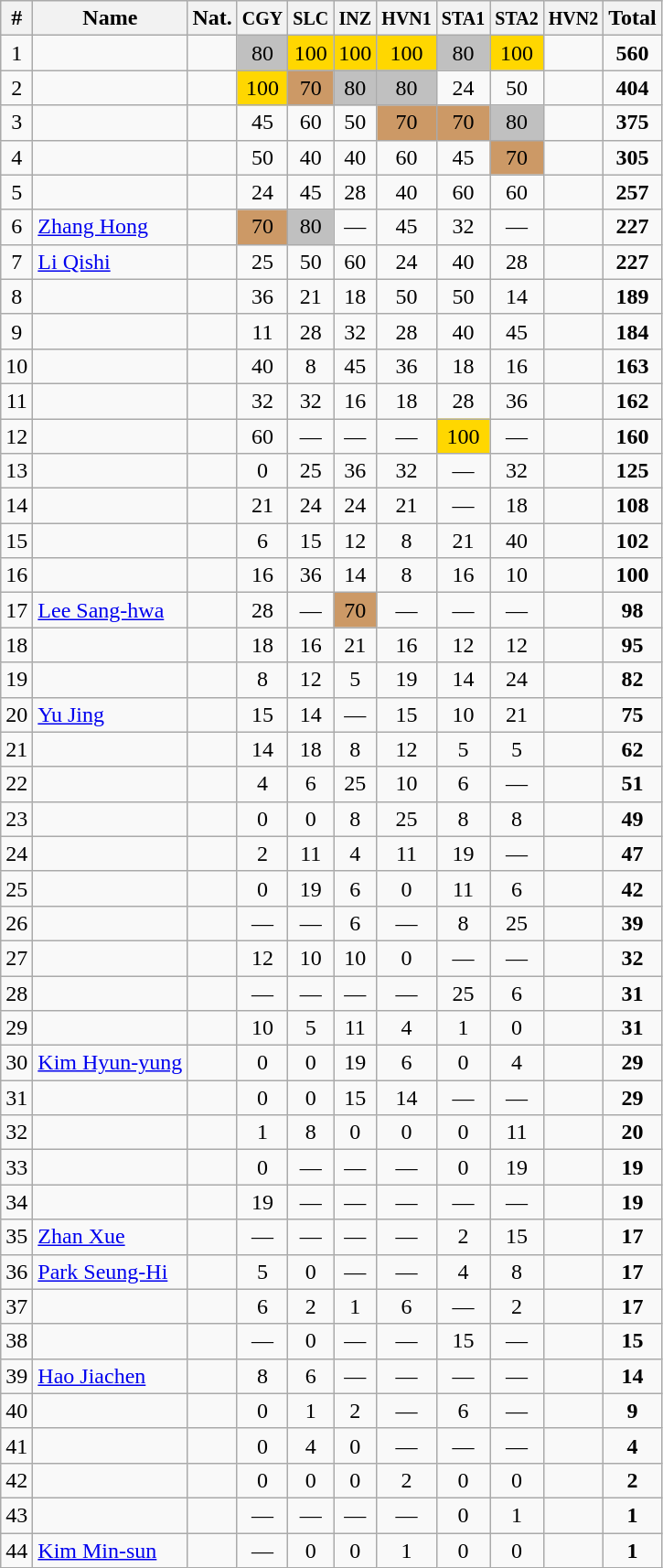<table class="wikitable sortable" style="text-align:center;">
<tr>
<th>#</th>
<th>Name</th>
<th>Nat.</th>
<th><small>CGY</small></th>
<th><small>SLC</small></th>
<th><small>INZ</small></th>
<th><small>HVN1</small></th>
<th><small>STA1</small></th>
<th><small>STA2</small></th>
<th><small>HVN2</small></th>
<th>Total</th>
</tr>
<tr>
<td>1</td>
<td align=left></td>
<td></td>
<td bgcolor=silver>80</td>
<td bgcolor=gold>100</td>
<td bgcolor=gold>100</td>
<td bgcolor=gold>100</td>
<td bgcolor=silver>80</td>
<td bgcolor=gold>100</td>
<td></td>
<td><strong>560</strong></td>
</tr>
<tr>
<td>2</td>
<td align=left></td>
<td></td>
<td bgcolor=gold>100</td>
<td bgcolor=cc9966>70</td>
<td bgcolor=silver>80</td>
<td bgcolor=silver>80</td>
<td>24</td>
<td>50</td>
<td></td>
<td><strong>404</strong></td>
</tr>
<tr>
<td>3</td>
<td align=left></td>
<td></td>
<td>45</td>
<td>60</td>
<td>50</td>
<td bgcolor=cc9966>70</td>
<td bgcolor=cc9966>70</td>
<td bgcolor=silver>80</td>
<td></td>
<td><strong>375</strong></td>
</tr>
<tr>
<td>4</td>
<td align=left></td>
<td></td>
<td>50</td>
<td>40</td>
<td>40</td>
<td>60</td>
<td>45</td>
<td bgcolor=cc9966>70</td>
<td></td>
<td><strong>305</strong></td>
</tr>
<tr>
<td>5</td>
<td align=left></td>
<td></td>
<td>24</td>
<td>45</td>
<td>28</td>
<td>40</td>
<td>60</td>
<td>60</td>
<td></td>
<td><strong>257</strong></td>
</tr>
<tr>
<td>6</td>
<td align=left><a href='#'>Zhang Hong</a></td>
<td></td>
<td bgcolor=cc9966>70</td>
<td bgcolor=silver>80</td>
<td>—</td>
<td>45</td>
<td>32</td>
<td>—</td>
<td></td>
<td><strong>227</strong></td>
</tr>
<tr>
<td>7</td>
<td align=left><a href='#'>Li Qishi</a></td>
<td></td>
<td>25</td>
<td>50</td>
<td>60</td>
<td>24</td>
<td>40</td>
<td>28</td>
<td></td>
<td><strong>227</strong></td>
</tr>
<tr>
<td>8</td>
<td align=left></td>
<td></td>
<td>36</td>
<td>21</td>
<td>18</td>
<td>50</td>
<td>50</td>
<td>14</td>
<td></td>
<td><strong>189</strong></td>
</tr>
<tr>
<td>9</td>
<td align=left></td>
<td></td>
<td>11</td>
<td>28</td>
<td>32</td>
<td>28</td>
<td>40</td>
<td>45</td>
<td></td>
<td><strong>184</strong></td>
</tr>
<tr>
<td>10</td>
<td align=left></td>
<td></td>
<td>40</td>
<td>8</td>
<td>45</td>
<td>36</td>
<td>18</td>
<td>16</td>
<td></td>
<td><strong>163</strong></td>
</tr>
<tr>
<td>11</td>
<td align=left></td>
<td></td>
<td>32</td>
<td>32</td>
<td>16</td>
<td>18</td>
<td>28</td>
<td>36</td>
<td></td>
<td><strong>162</strong></td>
</tr>
<tr>
<td>12</td>
<td align=left></td>
<td></td>
<td>60</td>
<td>—</td>
<td>—</td>
<td>—</td>
<td bgcolor=gold>100</td>
<td>—</td>
<td></td>
<td><strong>160</strong></td>
</tr>
<tr>
<td>13</td>
<td align=left></td>
<td></td>
<td>0</td>
<td>25</td>
<td>36</td>
<td>32</td>
<td>—</td>
<td>32</td>
<td></td>
<td><strong>125</strong></td>
</tr>
<tr>
<td>14</td>
<td align=left></td>
<td></td>
<td>21</td>
<td>24</td>
<td>24</td>
<td>21</td>
<td>—</td>
<td>18</td>
<td></td>
<td><strong>108</strong></td>
</tr>
<tr>
<td>15</td>
<td align=left></td>
<td></td>
<td>6</td>
<td>15</td>
<td>12</td>
<td>8</td>
<td>21</td>
<td>40</td>
<td></td>
<td><strong>102</strong></td>
</tr>
<tr>
<td>16</td>
<td align=left></td>
<td></td>
<td>16</td>
<td>36</td>
<td>14</td>
<td>8</td>
<td>16</td>
<td>10</td>
<td></td>
<td><strong>100</strong></td>
</tr>
<tr>
<td>17</td>
<td align=left><a href='#'>Lee Sang-hwa</a></td>
<td></td>
<td>28</td>
<td>—</td>
<td bgcolor=cc9966>70</td>
<td>—</td>
<td>—</td>
<td>—</td>
<td></td>
<td><strong>98</strong></td>
</tr>
<tr>
<td>18</td>
<td align=left></td>
<td></td>
<td>18</td>
<td>16</td>
<td>21</td>
<td>16</td>
<td>12</td>
<td>12</td>
<td></td>
<td><strong>95</strong></td>
</tr>
<tr>
<td>19</td>
<td align=left></td>
<td></td>
<td>8</td>
<td>12</td>
<td>5</td>
<td>19</td>
<td>14</td>
<td>24</td>
<td></td>
<td><strong>82</strong></td>
</tr>
<tr>
<td>20</td>
<td align=left><a href='#'>Yu Jing</a></td>
<td></td>
<td>15</td>
<td>14</td>
<td>—</td>
<td>15</td>
<td>10</td>
<td>21</td>
<td></td>
<td><strong>75</strong></td>
</tr>
<tr>
<td>21</td>
<td align=left></td>
<td></td>
<td>14</td>
<td>18</td>
<td>8</td>
<td>12</td>
<td>5</td>
<td>5</td>
<td></td>
<td><strong>62</strong></td>
</tr>
<tr>
<td>22</td>
<td align=left></td>
<td></td>
<td>4</td>
<td>6</td>
<td>25</td>
<td>10</td>
<td>6</td>
<td>—</td>
<td></td>
<td><strong>51</strong></td>
</tr>
<tr>
<td>23</td>
<td align=left></td>
<td></td>
<td>0</td>
<td>0</td>
<td>8</td>
<td>25</td>
<td>8</td>
<td>8</td>
<td></td>
<td><strong>49</strong></td>
</tr>
<tr>
<td>24</td>
<td align=left></td>
<td></td>
<td>2</td>
<td>11</td>
<td>4</td>
<td>11</td>
<td>19</td>
<td>—</td>
<td></td>
<td><strong>47</strong></td>
</tr>
<tr>
<td>25</td>
<td align=left></td>
<td></td>
<td>0</td>
<td>19</td>
<td>6</td>
<td>0</td>
<td>11</td>
<td>6</td>
<td></td>
<td><strong>42</strong></td>
</tr>
<tr>
<td>26</td>
<td align=left></td>
<td></td>
<td>—</td>
<td>—</td>
<td>6</td>
<td>—</td>
<td>8</td>
<td>25</td>
<td></td>
<td><strong>39</strong></td>
</tr>
<tr>
<td>27</td>
<td align=left></td>
<td></td>
<td>12</td>
<td>10</td>
<td>10</td>
<td>0</td>
<td>—</td>
<td>—</td>
<td></td>
<td><strong>32</strong></td>
</tr>
<tr>
<td>28</td>
<td align=left></td>
<td></td>
<td>—</td>
<td>—</td>
<td>—</td>
<td>—</td>
<td>25</td>
<td>6</td>
<td></td>
<td><strong>31</strong></td>
</tr>
<tr>
<td>29</td>
<td align=left></td>
<td></td>
<td>10</td>
<td>5</td>
<td>11</td>
<td>4</td>
<td>1</td>
<td>0</td>
<td></td>
<td><strong>31</strong></td>
</tr>
<tr>
<td>30</td>
<td align=left><a href='#'>Kim Hyun-yung</a></td>
<td></td>
<td>0</td>
<td>0</td>
<td>19</td>
<td>6</td>
<td>0</td>
<td>4</td>
<td></td>
<td><strong>29</strong></td>
</tr>
<tr>
<td>31</td>
<td align=left></td>
<td></td>
<td>0</td>
<td>0</td>
<td>15</td>
<td>14</td>
<td>—</td>
<td>—</td>
<td></td>
<td><strong>29</strong></td>
</tr>
<tr>
<td>32</td>
<td align=left></td>
<td></td>
<td>1</td>
<td>8</td>
<td>0</td>
<td>0</td>
<td>0</td>
<td>11</td>
<td></td>
<td><strong>20</strong></td>
</tr>
<tr>
<td>33</td>
<td align=left></td>
<td></td>
<td>0</td>
<td>—</td>
<td>—</td>
<td>—</td>
<td>0</td>
<td>19</td>
<td></td>
<td><strong>19</strong></td>
</tr>
<tr>
<td>34</td>
<td align=left></td>
<td></td>
<td>19</td>
<td>—</td>
<td>—</td>
<td>—</td>
<td>—</td>
<td>—</td>
<td></td>
<td><strong>19</strong></td>
</tr>
<tr>
<td>35</td>
<td align=left><a href='#'>Zhan Xue</a></td>
<td></td>
<td>—</td>
<td>—</td>
<td>—</td>
<td>—</td>
<td>2</td>
<td>15</td>
<td></td>
<td><strong>17</strong></td>
</tr>
<tr>
<td>36</td>
<td align=left><a href='#'>Park Seung-Hi</a></td>
<td></td>
<td>5</td>
<td>0</td>
<td>—</td>
<td>—</td>
<td>4</td>
<td>8</td>
<td></td>
<td><strong>17</strong></td>
</tr>
<tr>
<td>37</td>
<td align=left></td>
<td></td>
<td>6</td>
<td>2</td>
<td>1</td>
<td>6</td>
<td>—</td>
<td>2</td>
<td></td>
<td><strong>17</strong></td>
</tr>
<tr>
<td>38</td>
<td align=left></td>
<td></td>
<td>—</td>
<td>0</td>
<td>—</td>
<td>—</td>
<td>15</td>
<td>—</td>
<td></td>
<td><strong>15</strong></td>
</tr>
<tr>
<td>39</td>
<td align=left><a href='#'>Hao Jiachen</a></td>
<td></td>
<td>8</td>
<td>6</td>
<td>—</td>
<td>—</td>
<td>—</td>
<td>—</td>
<td></td>
<td><strong>14</strong></td>
</tr>
<tr>
<td>40</td>
<td align=left></td>
<td></td>
<td>0</td>
<td>1</td>
<td>2</td>
<td>—</td>
<td>6</td>
<td>—</td>
<td></td>
<td><strong>9</strong></td>
</tr>
<tr>
<td>41</td>
<td align=left></td>
<td></td>
<td>0</td>
<td>4</td>
<td>0</td>
<td>—</td>
<td>—</td>
<td>—</td>
<td></td>
<td><strong>4</strong></td>
</tr>
<tr>
<td>42</td>
<td align=left></td>
<td></td>
<td>0</td>
<td>0</td>
<td>0</td>
<td>2</td>
<td>0</td>
<td>0</td>
<td></td>
<td><strong>2</strong></td>
</tr>
<tr>
<td>43</td>
<td align=left></td>
<td></td>
<td>—</td>
<td>—</td>
<td>—</td>
<td>—</td>
<td>0</td>
<td>1</td>
<td></td>
<td><strong>1</strong></td>
</tr>
<tr>
<td>44</td>
<td align=left><a href='#'>Kim Min-sun</a></td>
<td></td>
<td>—</td>
<td>0</td>
<td>0</td>
<td>1</td>
<td>0</td>
<td>0</td>
<td></td>
<td><strong>1</strong></td>
</tr>
</table>
